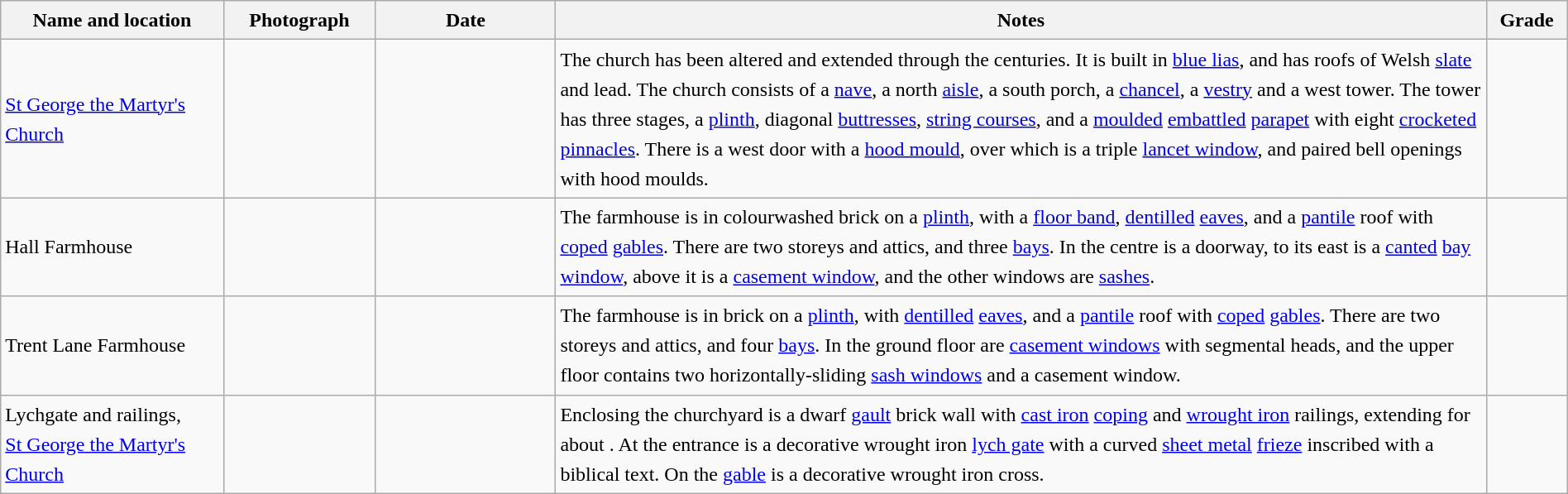<table class="wikitable sortable plainrowheaders" style="width:100%; border:0px; text-align:left; line-height:150%">
<tr>
<th scope="col"  style="width:150px">Name and location</th>
<th scope="col"  style="width:100px" class="unsortable">Photograph</th>
<th scope="col"  style="width:120px">Date</th>
<th scope="col"  style="width:650px" class="unsortable">Notes</th>
<th scope="col"  style="width:50px">Grade</th>
</tr>
<tr>
<td><a href='#'>St George the Martyr's Church</a><br><small></small></td>
<td></td>
<td align="center"></td>
<td>The church has been altered and extended through the centuries.  It is built in <a href='#'>blue lias</a>, and has roofs of Welsh <a href='#'>slate</a> and lead.  The church consists of a <a href='#'>nave</a>, a north <a href='#'>aisle</a>, a south porch, a <a href='#'>chancel</a>, a <a href='#'>vestry</a> and a west tower.  The tower has three stages, a <a href='#'>plinth</a>, diagonal <a href='#'>buttresses</a>, <a href='#'>string courses</a>, and a <a href='#'>moulded</a> <a href='#'>embattled</a> <a href='#'>parapet</a> with eight <a href='#'>crocketed</a> <a href='#'>pinnacles</a>.  There is a west door with a <a href='#'>hood mould</a>, over which is a triple <a href='#'>lancet window</a>, and paired bell openings with hood moulds.</td>
<td align="center" ></td>
</tr>
<tr>
<td>Hall Farmhouse<br><small></small></td>
<td></td>
<td align="center"></td>
<td>The farmhouse is in colourwashed brick on a <a href='#'>plinth</a>, with a <a href='#'>floor band</a>, <a href='#'>dentilled</a> <a href='#'>eaves</a>, and a <a href='#'>pantile</a> roof with <a href='#'>coped</a> <a href='#'>gables</a>.  There are two storeys and attics, and three <a href='#'>bays</a>.  In the centre is a doorway, to its east is a <a href='#'>canted</a> <a href='#'>bay window</a>, above it is a <a href='#'>casement window</a>, and the other windows are <a href='#'>sashes</a>.</td>
<td align="center" ></td>
</tr>
<tr>
<td>Trent Lane Farmhouse<br><small></small></td>
<td></td>
<td align="center"></td>
<td>The farmhouse is in brick on a <a href='#'>plinth</a>, with <a href='#'>dentilled</a> <a href='#'>eaves</a>, and a <a href='#'>pantile</a> roof with <a href='#'>coped</a> <a href='#'>gables</a>.  There are two storeys and attics, and four <a href='#'>bays</a>.  In the ground floor are <a href='#'>casement windows</a> with segmental heads, and the upper floor contains two horizontally-sliding <a href='#'>sash windows</a> and a casement window.</td>
<td align="center" ></td>
</tr>
<tr>
<td>Lychgate and railings,<br><a href='#'>St George the Martyr's Church</a><br><small></small></td>
<td></td>
<td align="center"></td>
<td>Enclosing the churchyard is a dwarf <a href='#'>gault</a> brick wall with <a href='#'>cast iron</a> <a href='#'>coping</a> and <a href='#'>wrought iron</a> railings, extending for about . At the entrance is a decorative wrought iron <a href='#'>lych gate</a> with a curved <a href='#'>sheet metal</a> <a href='#'>frieze</a> inscribed with a biblical text.  On the <a href='#'>gable</a> is a decorative wrought iron cross.</td>
<td align="center" ></td>
</tr>
<tr>
</tr>
</table>
